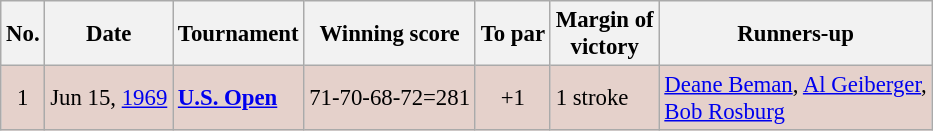<table class="wikitable" style="font-size:95%;">
<tr>
<th>No.</th>
<th>Date</th>
<th>Tournament</th>
<th>Winning score</th>
<th>To par</th>
<th>Margin of<br>victory</th>
<th>Runners-up</th>
</tr>
<tr style="background:#e5d1cb;">
<td align=center>1</td>
<td>Jun 15, <a href='#'>1969</a></td>
<td><strong><a href='#'>U.S. Open</a></strong></td>
<td>71-70-68-72=281</td>
<td align=center>+1</td>
<td>1 stroke</td>
<td> <a href='#'>Deane Beman</a>,  <a href='#'>Al Geiberger</a>,<br> <a href='#'>Bob Rosburg</a></td>
</tr>
</table>
